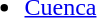<table width=100%>
<tr valign ="top">
<td width=25%><br><ul><li><a href='#'>Cuenca</a></li></ul></td>
</tr>
</table>
